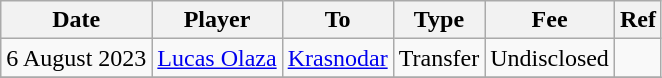<table class="wikitable">
<tr>
<th>Date</th>
<th>Player</th>
<th>To</th>
<th>Type</th>
<th>Fee</th>
<th>Ref</th>
</tr>
<tr>
<td>6 August 2023</td>
<td> <a href='#'>Lucas Olaza</a></td>
<td> <a href='#'>Krasnodar</a></td>
<td>Transfer</td>
<td>Undisclosed</td>
<td></td>
</tr>
<tr>
</tr>
</table>
